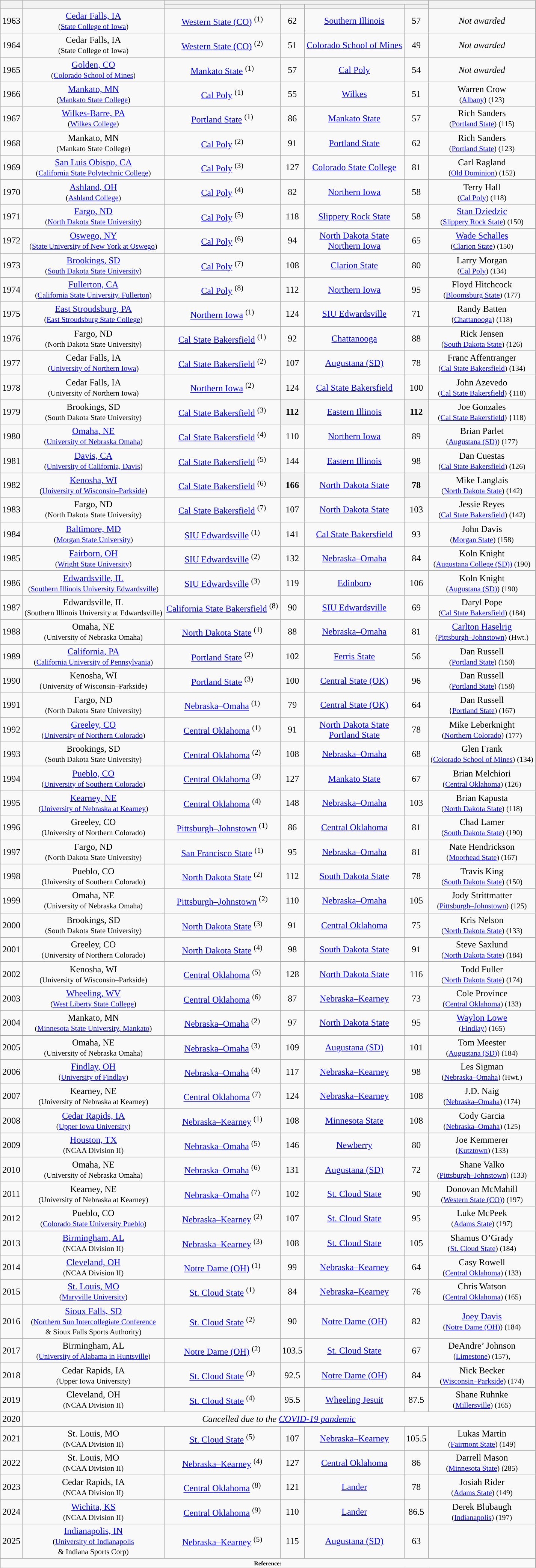<table class="wikitable sortable" style="font-size:100%; text-align: center;">
<tr>
<th rowspan="2"></th>
<th rowspan="2"></th>
<th colspan=4></th>
<th rowspan="2"></th>
</tr>
<tr>
<th></th>
<th></th>
<th></th>
<th></th>
</tr>
<tr>
<td>1963</td>
<td><a href='#'>Cedar Falls, IA</a><br><small>(<a href='#'>State College of Iowa</a>)</small></td>
<td><a href='#'>Western State (CO)</a> <sup>(1)</sup></td>
<td>62</td>
<td><a href='#'>Southern Illinois</a></td>
<td>57</td>
<td><em>Not awarded</em></td>
</tr>
<tr>
<td>1964</td>
<td>Cedar Falls, IA<br><small>(State College of Iowa)</small></td>
<td><a href='#'>Western State (CO)</a> <sup>(2)</sup></td>
<td>51</td>
<td><a href='#'>Colorado School of Mines</a></td>
<td>49</td>
<td><em>Not awarded</em></td>
</tr>
<tr>
<td>1965</td>
<td><a href='#'>Golden, CO</a><br><small>(<a href='#'>Colorado School of Mines</a>)</small></td>
<td><a href='#'>Mankato State</a>  <sup>(1)</sup></td>
<td>57</td>
<td><a href='#'>Cal Poly</a></td>
<td>54</td>
<td><em>Not awarded</em></td>
</tr>
<tr>
<td>1966</td>
<td><a href='#'>Mankato, MN</a><br><small>(<a href='#'>Mankato State College</a>)</small></td>
<td><a href='#'>Cal Poly</a> <sup>(1)</sup></td>
<td>55</td>
<td><a href='#'>Wilkes</a></td>
<td>51</td>
<td>Warren Crow <br><small>(<a href='#'>Albany</a>) (123)</small></td>
</tr>
<tr>
<td>1967</td>
<td><a href='#'>Wilkes-Barre, PA</a><br><small>(<a href='#'>Wilkes College</a>)</small></td>
<td><a href='#'>Portland State</a> <sup>(1)</sup></td>
<td>86</td>
<td><a href='#'>Mankato State</a></td>
<td>57</td>
<td>Rich Sanders <br><small>(<a href='#'>Portland State</a>) (115)</small></td>
</tr>
<tr>
<td>1968</td>
<td>Mankato, MN<br><small>(Mankato State College)</small></td>
<td><a href='#'>Cal Poly</a> <sup>(2)</sup></td>
<td>91</td>
<td><a href='#'>Portland State</a></td>
<td>62</td>
<td>Rich Sanders <br><small>(<a href='#'>Portland State</a>) (123)</small></td>
</tr>
<tr>
<td>1969</td>
<td><a href='#'>San Luis Obispo, CA</a><br><small>(<a href='#'>California State Polytechnic College</a>)</small></td>
<td><a href='#'>Cal Poly</a> <sup>(3)</sup></td>
<td>127</td>
<td><a href='#'>Colorado State College</a></td>
<td>81</td>
<td>Carl Ragland<br> <small>(<a href='#'>Old Dominion</a>) (152)</small></td>
</tr>
<tr>
<td>1970</td>
<td><a href='#'>Ashland, OH</a><br><small>(<a href='#'>Ashland College</a>)</small></td>
<td><a href='#'>Cal Poly</a> <sup>(4)</sup></td>
<td>82</td>
<td><a href='#'>Northern Iowa</a></td>
<td>58</td>
<td>Terry Hall<br><small>(<a href='#'>Cal Poly</a>) (118)</small></td>
</tr>
<tr>
<td>1971</td>
<td><a href='#'>Fargo, ND</a><br><small>(<a href='#'>North Dakota State University</a>)</small></td>
<td><a href='#'>Cal Poly</a> <sup>(5)</sup></td>
<td>118</td>
<td><a href='#'>Slippery Rock State</a></td>
<td>58</td>
<td><a href='#'>Stan Dziedzic</a><br><small>(<a href='#'>Slippery Rock State</a>) (150)</small></td>
</tr>
<tr>
<td>1972</td>
<td><a href='#'>Oswego, NY</a><br><small>(<a href='#'>State University of New York at Oswego</a>)</small></td>
<td><a href='#'>Cal Poly</a> <sup>(6)</sup></td>
<td>94</td>
<td><a href='#'>North Dakota State</a><br><a href='#'>Northern Iowa</a></td>
<td>65</td>
<td><a href='#'>Wade Schalles</a><br><small>(<a href='#'>Clarion State</a>) (150)</small></td>
</tr>
<tr>
<td>1973</td>
<td><a href='#'>Brookings, SD</a><br><small>(<a href='#'>South Dakota State University</a>)</small></td>
<td><a href='#'>Cal Poly</a> <sup>(7)</sup></td>
<td>108</td>
<td><a href='#'>Clarion State</a></td>
<td>80</td>
<td>Larry Morgan<br> <small>(<a href='#'>Cal Poly</a>) (134)</small></td>
</tr>
<tr>
<td>1974</td>
<td><a href='#'>Fullerton, CA</a><br><small>(<a href='#'>California State University, Fullerton</a>)</small></td>
<td><a href='#'>Cal Poly</a> <sup>(8)</sup></td>
<td>112</td>
<td><a href='#'>Northern Iowa</a></td>
<td>95</td>
<td>Floyd Hitchcock<br><small>(<a href='#'>Bloomsburg State</a>) (177)</small></td>
</tr>
<tr>
<td>1975</td>
<td><a href='#'>East Stroudsburg, PA</a><br><small>(<a href='#'>East Stroudsburg State College</a>)</small></td>
<td><a href='#'>Northern Iowa</a> <sup>(1)</sup></td>
<td>124</td>
<td><a href='#'>SIU Edwardsville</a></td>
<td>71</td>
<td>Randy Batten<br><small>(<a href='#'>Chattanooga</a>) (118)</small></td>
</tr>
<tr>
<td>1976</td>
<td>Fargo, ND<br><small>(North Dakota State University)</small></td>
<td><a href='#'>Cal State Bakersfield</a> <sup>(1)</sup></td>
<td>92</td>
<td><a href='#'>Chattanooga</a></td>
<td>88</td>
<td>Rick Jensen<br><small>(<a href='#'>South Dakota State</a>) (126)</small></td>
</tr>
<tr>
<td>1977</td>
<td>Cedar Falls, IA<br><small>(<a href='#'>University of Northern Iowa</a>)</small></td>
<td><a href='#'>Cal State Bakersfield</a> <sup>(2)</sup></td>
<td>107</td>
<td><a href='#'>Augustana (SD)</a></td>
<td>78</td>
<td>Franc Affentranger<br><small>(<a href='#'>Cal State Bakersfield</a>) (134)</small></td>
</tr>
<tr>
<td>1978</td>
<td>Cedar Falls, IA<br><small>(University of Northern Iowa)</small></td>
<td><a href='#'>Northern Iowa</a> <sup>(2)</sup></td>
<td>124</td>
<td><a href='#'>Cal State Bakersfield</a></td>
<td>100</td>
<td>John Azevedo <br><small>(<a href='#'>Cal State Bakersfield</a>) {118)</small></td>
</tr>
<tr>
<td>1979</td>
<td>Brookings, SD<br><small>(South Dakota State University)</small></td>
<td><a href='#'>Cal State Bakersfield</a> <sup>(3)</sup></td>
<th>112</th>
<td><a href='#'>Eastern Illinois</a></td>
<th>112</th>
<td>Joe Gonzales<br><small>(<a href='#'>Cal State Bakersfield</a>) {118)</small></td>
</tr>
<tr>
<td>1980</td>
<td><a href='#'>Omaha, NE</a><br><small>(<a href='#'>University of Nebraska Omaha</a>)</small></td>
<td><a href='#'>Cal State Bakersfield</a> <sup>(4)</sup></td>
<td>110</td>
<td><a href='#'>Northern Iowa</a></td>
<td>89</td>
<td>Brian Parlet<br><small>(<a href='#'>Augustana (SD)</a>) (177)</small></td>
</tr>
<tr>
<td>1981</td>
<td><a href='#'>Davis, CA</a><br><small>(<a href='#'>University of California, Davis</a>)</small></td>
<td><a href='#'>Cal State Bakersfield</a> <sup>(5)</sup></td>
<td>144</td>
<td><a href='#'>Eastern Illinois</a></td>
<td>98</td>
<td>Dan Cuestas<br><small>(<a href='#'>Cal State Bakersfield</a>) (126)</small></td>
</tr>
<tr>
<td>1982</td>
<td><a href='#'>Kenosha, WI</a><br><small>(<a href='#'>University of Wisconsin–Parkside</a>)</small></td>
<td><a href='#'>Cal State Bakersfield</a> <sup>(6)</sup></td>
<th>166</th>
<td><a href='#'>North Dakota State</a></td>
<th>78</th>
<td>Mike Langlais<br><small>(<a href='#'>North Dakota State</a>) (142)</small></td>
</tr>
<tr>
<td>1983</td>
<td>Fargo, ND<br><small>(North Dakota State University)</small></td>
<td><a href='#'>Cal State Bakersfield</a> <sup>(7)</sup></td>
<td>107</td>
<td><a href='#'>North Dakota State</a></td>
<td>103</td>
<td>Jessie Reyes<br><small>(<a href='#'>Cal State Bakersfield</a>) (142)</small></td>
</tr>
<tr>
<td>1984</td>
<td><a href='#'>Baltimore, MD</a><br><small>(<a href='#'>Morgan State University</a>)</small></td>
<td><a href='#'>SIU Edwardsville</a> <sup>(1)</sup></td>
<td>141</td>
<td><a href='#'>Cal State Bakersfield</a></td>
<td>93</td>
<td>John Davis<br><small>(<a href='#'>Morgan State</a>) (158)</small></td>
</tr>
<tr>
<td>1985</td>
<td><a href='#'>Fairborn, OH</a><br><small>(<a href='#'>Wright State University</a>)</small></td>
<td><a href='#'>SIU Edwardsville</a> <sup>(2)</sup></td>
<td>132</td>
<td><a href='#'>Nebraska–Omaha</a></td>
<td>84</td>
<td>Koln Knight<br><small>(<a href='#'>Augustana College (SD))</a> (190)</small></td>
</tr>
<tr>
<td>1986</td>
<td><a href='#'>Edwardsville, IL</a><br><small>(<a href='#'>Southern Illinois University Edwardsville</a>)</small></td>
<td><a href='#'>SIU Edwardsville</a> <sup>(3)</sup></td>
<td>119</td>
<td><a href='#'>Edinboro</a></td>
<td>106</td>
<td>Koln Knight<br><small>(<a href='#'>Augustana (SD)</a>) (190)</small></td>
</tr>
<tr>
<td>1987</td>
<td>Edwardsville, IL<br><small>(Southern Illinois University at Edwardsville)</small></td>
<td><a href='#'>California State Bakersfield</a> <sup>(8)</sup></td>
<td>90</td>
<td><a href='#'>SIU Edwardsville</a></td>
<td>69</td>
<td>Daryl Pope<br><small>(<a href='#'>Cal State Bakersfield</a>) (184)</small></td>
</tr>
<tr>
<td>1988</td>
<td>Omaha, NE<br><small>(University of Nebraska Omaha)</small></td>
<td><a href='#'>North Dakota State</a> <sup>(1)</sup></td>
<td>88</td>
<td><a href='#'>Nebraska–Omaha</a></td>
<td>81</td>
<td><a href='#'>Carlton Haselrig</a><br><small>(<a href='#'>Pittsburgh–Johnstown</a>) (Hwt.)</small></td>
</tr>
<tr>
<td>1989</td>
<td><a href='#'>California, PA</a><br><small>(<a href='#'>California University of Pennsylvania</a>)</small></td>
<td><a href='#'>Portland State</a> <sup>(2)</sup></td>
<td>102</td>
<td><a href='#'>Ferris State</a></td>
<td>56</td>
<td>Dan Russell<br><small>(<a href='#'>Portland State</a>) (150)</small></td>
</tr>
<tr>
<td>1990</td>
<td>Kenosha, WI<br><small>(University of Wisconsin–Parkside)</small></td>
<td><a href='#'>Portland State</a> <sup>(3)</sup></td>
<td>100</td>
<td><a href='#'>Central State (OK)</a></td>
<td>96</td>
<td>Dan Russell<br><small>(<a href='#'>Portland State</a>) (158)</small></td>
</tr>
<tr>
<td>1991</td>
<td>Fargo, ND<br><small>(North Dakota State University)</small></td>
<td><a href='#'>Nebraska–Omaha</a> <sup>(1)</sup></td>
<td>79</td>
<td><a href='#'>Central State (OK)</a></td>
<td>64</td>
<td>Dan Russell<br><small>{<a href='#'>Portland State</a>) (167)</small></td>
</tr>
<tr>
<td>1992</td>
<td><a href='#'>Greeley, CO</a><br><small>(<a href='#'>University of Northern Colorado</a>)</small></td>
<td><a href='#'>Central Oklahoma</a> <sup>(1)</sup></td>
<td>91</td>
<td><a href='#'>North Dakota State</a><br><a href='#'>Portland State</a></td>
<td>78</td>
<td>Mike Leberknight<br><small>(<a href='#'>Northern Colorado</a>) (177)</small></td>
</tr>
<tr>
<td>1993</td>
<td>Brookings, SD<br><small>(South Dakota State University)</small></td>
<td><a href='#'>Central Oklahoma</a> <sup>(2)</sup></td>
<td>108</td>
<td><a href='#'>Nebraska–Omaha</a></td>
<td>68</td>
<td>Glen Frank<br><small>(<a href='#'>Colorado School of Mines</a>) (134)</small></td>
</tr>
<tr>
<td>1994</td>
<td><a href='#'>Pueblo, CO</a><br><small>(<a href='#'>University of Southern Colorado</a>)</small></td>
<td><a href='#'>Central Oklahoma</a> <sup>(3)</sup></td>
<td>127</td>
<td><a href='#'>Mankato State</a></td>
<td>67</td>
<td>Brian Melchiori<br><small>(<a href='#'>Central Oklahoma</a>) (126)</small></td>
</tr>
<tr>
<td>1995</td>
<td><a href='#'>Kearney, NE</a><br><small>(<a href='#'>University of Nebraska at Kearney</a>)</small></td>
<td><a href='#'>Central Oklahoma</a> <sup>(4)</sup></td>
<td>148</td>
<td><a href='#'>Nebraska–Omaha</a></td>
<td>103</td>
<td>Brian Kapusta<br><small>(<a href='#'>North Dakota State</a>) (118)</small></td>
</tr>
<tr>
<td>1996</td>
<td>Greeley, CO<br><small>(University of Northern Colorado)</small></td>
<td><a href='#'>Pittsburgh–Johnstown</a> <sup>(1)</sup></td>
<td>86</td>
<td><a href='#'>Central Oklahoma</a></td>
<td>81</td>
<td>Chad Lamer<br><small>(<a href='#'>South Dakota State</a>) (190)</small></td>
</tr>
<tr>
<td>1997</td>
<td>Fargo, ND<br><small>(North Dakota State University)</small></td>
<td><a href='#'>San Francisco State</a>  <sup>(1)</sup></td>
<td>95</td>
<td><a href='#'>Nebraska–Omaha</a></td>
<td>81</td>
<td>Nate Hendrickson<br><small>(<a href='#'>Moorhead State</a>) (167)</small></td>
</tr>
<tr>
<td>1998</td>
<td>Pueblo, CO<br><small>(University of Southern Colorado)</small></td>
<td><a href='#'>North Dakota State</a> <sup>(2)</sup></td>
<td>112</td>
<td><a href='#'>South Dakota State</a></td>
<td>78</td>
<td>Travis King<br><small>(<a href='#'>South Dakota State</a>) (150)</small></td>
</tr>
<tr>
<td>1999</td>
<td>Omaha, NE<br><small>(University of Nebraska Omaha)</small></td>
<td><a href='#'>Pittsburgh–Johnstown</a> <sup>(2)</sup></td>
<td>110</td>
<td><a href='#'>Nebraska–Omaha</a></td>
<td>105</td>
<td>Jody Strittmatter<br><small>(<a href='#'>Pittsburgh–Johnstown</a>) (125)</small></td>
</tr>
<tr>
<td>2000</td>
<td>Brookings, SD<br><small>(South Dakota State University)</small></td>
<td><a href='#'>North Dakota State</a> <sup>(3)</sup></td>
<td>91</td>
<td><a href='#'>Central Oklahoma</a></td>
<td>75</td>
<td>Kris Nelson<br><small>(<a href='#'>North Dakota State</a>) (133)</small></td>
</tr>
<tr>
<td>2001</td>
<td>Greeley, CO<br><small>(University of Northern Colorado)</small></td>
<td><a href='#'>North Dakota State</a> <sup>(4)</sup></td>
<td>98</td>
<td><a href='#'>South Dakota State</a></td>
<td>91</td>
<td>Steve Saxlund<br><small>(<a href='#'>North Dakota State</a>) (184)</small></td>
</tr>
<tr>
<td>2002</td>
<td>Kenosha, WI<br><small>(University of Wisconsin–Parkside)</small></td>
<td><a href='#'>Central Oklahoma</a> <sup>(5)</sup></td>
<td>128</td>
<td><a href='#'>North Dakota State</a></td>
<td>116</td>
<td>Todd Fuller<br><small>(<a href='#'>North Dakota State</a>) (174)</small></td>
</tr>
<tr>
<td>2003</td>
<td><a href='#'>Wheeling, WV</a><br><small>(<a href='#'>West Liberty State College</a>)</small></td>
<td><a href='#'>Central Oklahoma</a> <sup>(6)</sup></td>
<td>87</td>
<td><a href='#'>Nebraska–Kearney</a></td>
<td>73</td>
<td>Cole Province<br><small>(<a href='#'>Central Oklahoma</a>) (133)</small></td>
</tr>
<tr>
<td>2004</td>
<td>Mankato, MN<br><small>(<a href='#'>Minnesota State University, Mankato</a>)</small></td>
<td><a href='#'>Nebraska–Omaha</a> <sup>(2)</sup></td>
<td>97</td>
<td><a href='#'>North Dakota State</a></td>
<td>95</td>
<td><a href='#'>Waylon Lowe</a><br><small>(<a href='#'>Findlay</a>) (165)</small></td>
</tr>
<tr>
<td>2005</td>
<td>Omaha, NE<br><small>(University of Nebraska Omaha)</small></td>
<td><a href='#'>Nebraska–Omaha</a> <sup>(3)</sup></td>
<td>109</td>
<td><a href='#'>Augustana (SD)</a></td>
<td>101</td>
<td>Tom Meester<br><small>(<a href='#'>Augustana (SD)</a>) (184)</small></td>
</tr>
<tr>
<td>2006</td>
<td><a href='#'>Findlay, OH</a><br><small>(<a href='#'>University of Findlay</a>)</small></td>
<td><a href='#'>Nebraska–Omaha</a> <sup>(4)</sup></td>
<td>117</td>
<td><a href='#'>Nebraska–Kearney</a></td>
<td>98</td>
<td>Les Sigman<br><small>(<a href='#'>Nebraska–Omaha</a>) (Hwt.)</small></td>
</tr>
<tr>
<td>2007</td>
<td>Kearney, NE<br><small>(University of Nebraska at Kearney)</small></td>
<td><a href='#'>Central Oklahoma</a> <sup>(7)</sup></td>
<td>124</td>
<td><a href='#'>Nebraska–Kearney</a></td>
<td>108</td>
<td>J.D. Naig<br><small>(<a href='#'>Nebraska–Omaha</a>) (174)</small></td>
</tr>
<tr>
<td>2008</td>
<td><a href='#'>Cedar Rapids, IA</a><br><small>(<a href='#'>Upper Iowa University</a>)</small></td>
<td><a href='#'>Nebraska–Kearney</a> <sup>(1)</sup></td>
<td>108</td>
<td><a href='#'>Minnesota State</a></td>
<td>108</td>
<td>Cody Garcia<br><small>(<a href='#'>Nebraska–Omaha</a>) (125)</small></td>
</tr>
<tr>
<td>2009</td>
<td><a href='#'>Houston, TX</a><br><small>(NCAA Division II)</small></td>
<td><a href='#'>Nebraska–Omaha</a> <sup>(5)</sup></td>
<td>146</td>
<td><a href='#'>Newberry</a></td>
<td>80</td>
<td>Joe Kemmerer<br><small>(<a href='#'>Kutztown</a>) (133)</small></td>
</tr>
<tr>
<td>2010</td>
<td>Omaha, NE<br><small>(University of Nebraska Omaha)</small></td>
<td><a href='#'>Nebraska–Omaha</a> <sup>(6)</sup></td>
<td>131</td>
<td><a href='#'>Augustana (SD)</a></td>
<td>72</td>
<td>Shane Valko<br><small>(<a href='#'>Pittsburgh–Johnstown</a>) (133)</small></td>
</tr>
<tr>
<td>2011</td>
<td>Kearney, NE<br><small>(University of Nebraska at Kearney)</small></td>
<td><a href='#'>Nebraska–Omaha</a> <sup>(7)</sup></td>
<td>102</td>
<td><a href='#'>St. Cloud State</a></td>
<td>90</td>
<td>Donovan McMahill<br><small>(<a href='#'>Western State (CO)</a>) (197)</small></td>
</tr>
<tr>
<td>2012</td>
<td>Pueblo, CO<br><small>(<a href='#'>Colorado State University Pueblo</a>)</small></td>
<td><a href='#'>Nebraska–Kearney</a> <sup>(2)</sup></td>
<td>107</td>
<td><a href='#'>St. Cloud State</a></td>
<td>95</td>
<td>Luke McPeek<br><small>(<a href='#'>Adams State</a>) (197)</small></td>
</tr>
<tr>
<td>2013</td>
<td><a href='#'>Birmingham, AL</a><br><small>(NCAA Division II)</small></td>
<td><a href='#'>Nebraska–Kearney</a> <sup>(3)</sup></td>
<td>108</td>
<td><a href='#'>St. Cloud State</a></td>
<td>105</td>
<td>Shamus O’Grady<br><small>(<a href='#'>St. Cloud State</a>) (184)</small></td>
</tr>
<tr>
<td>2014</td>
<td><a href='#'>Cleveland, OH</a><br><small>(NCAA Division II)</small></td>
<td><a href='#'>Notre Dame (OH)</a> <sup>(1)</sup></td>
<td>99</td>
<td><a href='#'>Nebraska–Kearney</a></td>
<td>64</td>
<td>Casy Rowell<br><small>(<a href='#'>Central Oklahoma</a>) (133)</small></td>
</tr>
<tr>
<td>2015</td>
<td><a href='#'>St. Louis, MO</a><br><small>(<a href='#'>Maryville University</a>)</small></td>
<td><a href='#'>St. Cloud State</a> <sup>(1)</sup></td>
<td>84</td>
<td><a href='#'>Nebraska–Kearney</a></td>
<td>76</td>
<td>Chris Watson<br><small>(<a href='#'>Central Oklahoma</a>) (165)</small></td>
</tr>
<tr>
<td>2016</td>
<td><a href='#'>Sioux Falls, SD</a><br><small>(<a href='#'>Northern Sun Intercollegiate Conference</a><br> & Sioux Falls Sports Authority)</small></td>
<td><a href='#'>St. Cloud State</a> <sup>(2)</sup></td>
<td>90</td>
<td><a href='#'>Notre Dame (OH)</a></td>
<td>82</td>
<td><a href='#'>Joey Davis</a><br><small>(<a href='#'>Notre Dame (OH)</a>) (184)</small></td>
</tr>
<tr>
<td>2017</td>
<td>Birmingham, AL<br><small>(<a href='#'>University of Alabama in Huntsville</a>)</small></td>
<td><a href='#'>Notre Dame (OH)</a> <sup>(2)</sup></td>
<td>103.5</td>
<td><a href='#'>St. Cloud State</a></td>
<td>67</td>
<td>DeAndre’ Johnson <br><small>(<a href='#'>Limestone</a>) (157)</small>,</td>
</tr>
<tr>
<td>2018</td>
<td>Cedar Rapids, IA<br><small>(Upper Iowa University)</small></td>
<td><a href='#'>St. Cloud State</a> <sup>(3)</sup></td>
<td>92.5</td>
<td><a href='#'>Notre Dame (OH)</a></td>
<td>84</td>
<td>Nick Becker<br><small>(<a href='#'>Wisconsin–Parkside</a>) (174)</small></td>
</tr>
<tr>
<td>2019</td>
<td>Cleveland, OH<br><small>(NCAA Division II)</small></td>
<td><a href='#'>St. Cloud State</a> <sup>(4)</sup></td>
<td>95.5</td>
<td><a href='#'>Wheeling Jesuit</a></td>
<td>87.5</td>
<td>Shane Ruhnke<br><small>(<a href='#'>Millersville</a>) (165)</small></td>
</tr>
<tr>
<td>2020</td>
<td colspan=7 align=center><em>Cancelled due to the <a href='#'>COVID-19 pandemic</a></em></td>
</tr>
<tr>
<td>2021</td>
<td>St. Louis, MO<br><small>(NCAA Division II)</small></td>
<td><a href='#'>St. Cloud State</a> <sup>(5)</sup></td>
<td>107</td>
<td><a href='#'>Nebraska–Kearney</a></td>
<td>105.5</td>
<td>Lukas Martin<br><small>(<a href='#'>Fairmont State</a>) (149)</small></td>
</tr>
<tr>
<td>2022</td>
<td>St. Louis, MO<br><small>(NCAA Division II)</small></td>
<td><a href='#'>Nebraska–Kearney</a> <sup>(4)</sup></td>
<td>127</td>
<td><a href='#'>Central Oklahoma</a></td>
<td>86</td>
<td>Darrell Mason<br><small>(<a href='#'>Minnesota State</a>) (285)</small></td>
</tr>
<tr>
<td>2023</td>
<td>Cedar Rapids, IA<br><small>(NCAA Division II)</small></td>
<td><a href='#'>Central Oklahoma</a> <sup>(8)</sup></td>
<td>121</td>
<td><a href='#'>Lander</a></td>
<td>78</td>
<td>Josiah Rider<br><small>(<a href='#'>Adams State</a>) (149)</small></td>
</tr>
<tr>
<td>2024</td>
<td><a href='#'>Wichita, KS</a><br><small>(NCAA Division II)</small></td>
<td><a href='#'>Central Oklahoma</a> <sup>(9)</sup></td>
<td>110</td>
<td><a href='#'>Lander</a></td>
<td>86.5</td>
<td>Derek Blubaugh<br><small>(<a href='#'>Indianapolis</a>) (197)</small></td>
</tr>
<tr>
<td>2025</td>
<td><a href='#'>Indianapolis, IN</a><br><small>(<a href='#'>University of Indianapolis</a><br> & Indiana Sports Corp)</small></td>
<td><a href='#'>Nebraska–Kearney</a> <sup>(5)</sup></td>
<td>115</td>
<td><a href='#'>Augustana (SD)</a></td>
<td>63</td>
<td></td>
</tr>
<tr>
<td colspan="8"  style="font-size:8pt; text-align:center;"><strong>Reference: </strong></td>
</tr>
</table>
